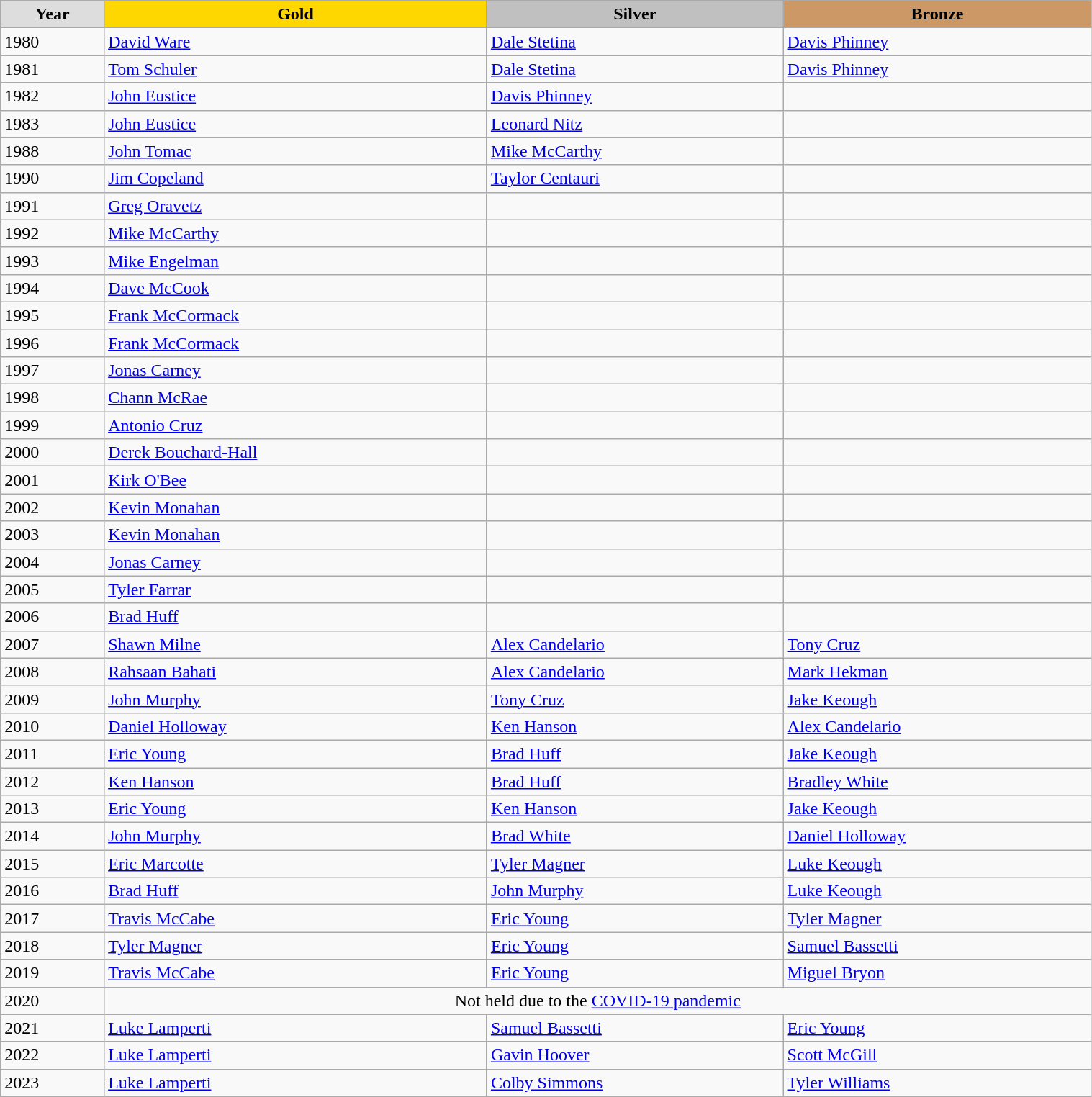<table class="wikitable" style="width: 80%; text-align:left;">
<tr>
<td style="background:#DDDDDD; font-weight:bold; text-align:center;">Year</td>
<td style="background:gold;font-weight:bold; text-align:center;">Gold</td>
<td style="background:silver; font-weight:bold; text-align:center;">Silver</td>
<td style="background:#cc9966; font-weight:bold; text-align:center;">Bronze</td>
</tr>
<tr>
<td>1980</td>
<td><a href='#'>David Ware</a></td>
<td><a href='#'>Dale Stetina</a></td>
<td><a href='#'>Davis Phinney</a></td>
</tr>
<tr>
<td>1981</td>
<td><a href='#'>Tom Schuler</a></td>
<td><a href='#'>Dale Stetina</a></td>
<td><a href='#'>Davis Phinney</a></td>
</tr>
<tr>
<td>1982</td>
<td><a href='#'>John Eustice</a></td>
<td><a href='#'>Davis Phinney</a></td>
<td></td>
</tr>
<tr>
<td>1983</td>
<td><a href='#'>John Eustice</a></td>
<td><a href='#'>Leonard Nitz </a></td>
<td></td>
</tr>
<tr>
<td>1988</td>
<td><a href='#'>John Tomac</a></td>
<td><a href='#'>Mike McCarthy</a></td>
<td></td>
</tr>
<tr>
<td>1990</td>
<td><a href='#'>Jim Copeland</a></td>
<td><a href='#'>Taylor Centauri</a></td>
<td></td>
</tr>
<tr>
<td>1991</td>
<td><a href='#'>Greg Oravetz</a></td>
<td></td>
<td></td>
</tr>
<tr>
<td>1992</td>
<td><a href='#'>Mike McCarthy</a></td>
<td></td>
<td></td>
</tr>
<tr>
<td>1993</td>
<td><a href='#'>Mike Engelman</a></td>
<td></td>
<td></td>
</tr>
<tr>
<td>1994</td>
<td><a href='#'>Dave McCook</a></td>
<td></td>
<td></td>
</tr>
<tr>
<td>1995</td>
<td><a href='#'>Frank McCormack</a></td>
<td></td>
<td></td>
</tr>
<tr>
<td>1996</td>
<td><a href='#'>Frank McCormack</a></td>
<td></td>
<td></td>
</tr>
<tr>
<td>1997</td>
<td><a href='#'>Jonas Carney</a></td>
<td></td>
<td></td>
</tr>
<tr>
<td>1998</td>
<td><a href='#'>Chann McRae</a></td>
<td></td>
<td></td>
</tr>
<tr>
<td>1999</td>
<td><a href='#'>Antonio Cruz</a></td>
<td></td>
<td></td>
</tr>
<tr>
<td>2000</td>
<td><a href='#'>Derek Bouchard-Hall</a></td>
<td></td>
<td></td>
</tr>
<tr>
<td>2001</td>
<td><a href='#'>Kirk O'Bee</a></td>
<td></td>
<td></td>
</tr>
<tr>
<td>2002</td>
<td><a href='#'>Kevin Monahan</a></td>
<td></td>
<td></td>
</tr>
<tr>
<td>2003</td>
<td><a href='#'>Kevin Monahan</a></td>
<td></td>
<td></td>
</tr>
<tr>
<td>2004</td>
<td><a href='#'>Jonas Carney</a></td>
<td></td>
<td></td>
</tr>
<tr>
<td>2005</td>
<td><a href='#'>Tyler Farrar</a></td>
<td></td>
<td></td>
</tr>
<tr>
<td>2006</td>
<td><a href='#'>Brad Huff</a></td>
<td></td>
<td></td>
</tr>
<tr>
<td>2007</td>
<td><a href='#'>Shawn Milne</a></td>
<td><a href='#'>Alex Candelario</a></td>
<td><a href='#'>Tony Cruz</a></td>
</tr>
<tr>
<td>2008</td>
<td><a href='#'>Rahsaan Bahati</a></td>
<td><a href='#'>Alex Candelario</a></td>
<td><a href='#'>Mark Hekman</a></td>
</tr>
<tr>
<td>2009</td>
<td><a href='#'>John Murphy</a></td>
<td><a href='#'>Tony Cruz</a></td>
<td><a href='#'>Jake Keough</a></td>
</tr>
<tr>
<td>2010</td>
<td><a href='#'>Daniel Holloway</a></td>
<td><a href='#'>Ken Hanson</a></td>
<td><a href='#'>Alex Candelario</a></td>
</tr>
<tr>
<td>2011</td>
<td><a href='#'>Eric Young</a></td>
<td><a href='#'>Brad Huff</a></td>
<td><a href='#'>Jake Keough</a></td>
</tr>
<tr>
<td>2012</td>
<td><a href='#'>Ken Hanson</a></td>
<td><a href='#'>Brad Huff</a></td>
<td><a href='#'>Bradley White</a></td>
</tr>
<tr>
<td>2013</td>
<td><a href='#'>Eric Young</a></td>
<td><a href='#'>Ken Hanson</a></td>
<td><a href='#'>Jake Keough</a></td>
</tr>
<tr>
<td>2014</td>
<td><a href='#'>John Murphy</a></td>
<td><a href='#'>Brad White</a></td>
<td><a href='#'>Daniel Holloway</a></td>
</tr>
<tr>
<td>2015</td>
<td><a href='#'>Eric Marcotte</a></td>
<td><a href='#'>Tyler Magner</a></td>
<td><a href='#'>Luke Keough</a></td>
</tr>
<tr>
<td>2016</td>
<td><a href='#'>Brad Huff</a></td>
<td><a href='#'>John Murphy</a></td>
<td><a href='#'>Luke Keough</a></td>
</tr>
<tr>
<td>2017</td>
<td><a href='#'>Travis McCabe</a></td>
<td><a href='#'>Eric Young</a></td>
<td><a href='#'>Tyler Magner</a></td>
</tr>
<tr>
<td>2018</td>
<td><a href='#'>Tyler Magner</a></td>
<td><a href='#'>Eric Young</a></td>
<td><a href='#'>Samuel Bassetti</a></td>
</tr>
<tr>
<td>2019</td>
<td><a href='#'>Travis McCabe</a></td>
<td><a href='#'>Eric Young</a></td>
<td><a href='#'>Miguel Bryon</a></td>
</tr>
<tr>
<td>2020</td>
<td colspan="3" align="center">Not held due to the <a href='#'>COVID-19 pandemic</a></td>
</tr>
<tr>
<td>2021</td>
<td><a href='#'>Luke Lamperti</a></td>
<td><a href='#'>Samuel Bassetti</a></td>
<td><a href='#'>Eric Young</a></td>
</tr>
<tr>
<td>2022</td>
<td><a href='#'>Luke Lamperti</a></td>
<td><a href='#'>Gavin Hoover</a></td>
<td><a href='#'>Scott McGill</a></td>
</tr>
<tr>
<td>2023</td>
<td><a href='#'>Luke Lamperti</a></td>
<td><a href='#'>Colby Simmons</a></td>
<td><a href='#'>Tyler Williams</a></td>
</tr>
</table>
